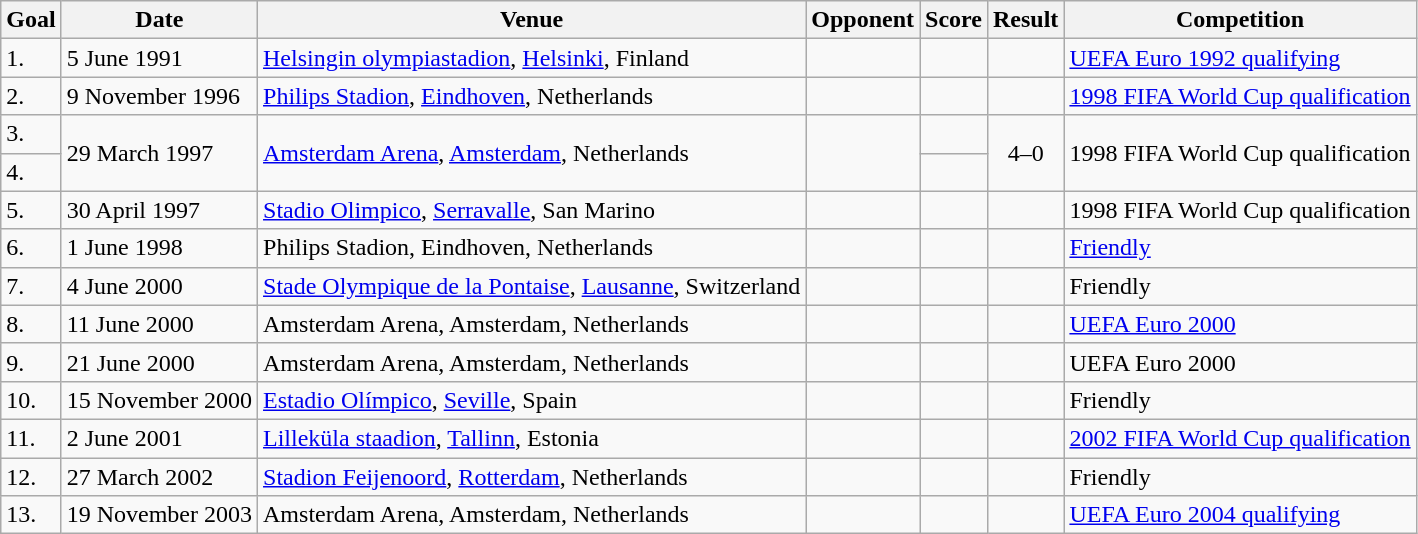<table class="wikitable sortable">
<tr>
<th>Goal</th>
<th>Date</th>
<th>Venue</th>
<th>Opponent</th>
<th>Score</th>
<th>Result</th>
<th>Competition</th>
</tr>
<tr>
<td>1.</td>
<td>5 June 1991</td>
<td><a href='#'>Helsingin olympiastadion</a>, <a href='#'>Helsinki</a>, Finland</td>
<td></td>
<td></td>
<td></td>
<td><a href='#'>UEFA Euro 1992 qualifying</a></td>
</tr>
<tr>
<td>2.</td>
<td>9 November 1996</td>
<td><a href='#'>Philips Stadion</a>, <a href='#'>Eindhoven</a>, Netherlands</td>
<td></td>
<td></td>
<td></td>
<td><a href='#'>1998 FIFA World Cup qualification</a></td>
</tr>
<tr>
<td>3.</td>
<td rowspan="2">29 March 1997</td>
<td rowspan="2"><a href='#'>Amsterdam Arena</a>, <a href='#'>Amsterdam</a>, Netherlands</td>
<td rowspan="2"></td>
<td></td>
<td rowspan="2" style="text-align:center;">4–0</td>
<td rowspan="2">1998 FIFA World Cup qualification</td>
</tr>
<tr>
<td>4.</td>
<td></td>
</tr>
<tr>
<td>5.</td>
<td>30 April 1997</td>
<td><a href='#'>Stadio Olimpico</a>, <a href='#'>Serravalle</a>, San Marino</td>
<td></td>
<td></td>
<td></td>
<td>1998 FIFA World Cup qualification</td>
</tr>
<tr>
<td>6.</td>
<td>1 June 1998</td>
<td>Philips Stadion, Eindhoven, Netherlands</td>
<td></td>
<td></td>
<td></td>
<td><a href='#'>Friendly</a></td>
</tr>
<tr>
<td>7.</td>
<td>4 June 2000</td>
<td><a href='#'>Stade Olympique de la Pontaise</a>, <a href='#'>Lausanne</a>, Switzerland</td>
<td></td>
<td></td>
<td></td>
<td>Friendly</td>
</tr>
<tr>
<td>8.</td>
<td>11 June 2000</td>
<td>Amsterdam Arena, Amsterdam, Netherlands</td>
<td></td>
<td></td>
<td></td>
<td><a href='#'>UEFA Euro 2000</a></td>
</tr>
<tr>
<td>9.</td>
<td>21 June 2000</td>
<td>Amsterdam Arena, Amsterdam, Netherlands</td>
<td></td>
<td></td>
<td></td>
<td>UEFA Euro 2000</td>
</tr>
<tr>
<td>10.</td>
<td>15 November 2000</td>
<td><a href='#'>Estadio Olímpico</a>, <a href='#'>Seville</a>, Spain</td>
<td></td>
<td></td>
<td></td>
<td>Friendly</td>
</tr>
<tr>
<td>11.</td>
<td>2 June 2001</td>
<td><a href='#'>Lilleküla staadion</a>, <a href='#'>Tallinn</a>, Estonia</td>
<td></td>
<td></td>
<td></td>
<td><a href='#'>2002 FIFA World Cup qualification</a></td>
</tr>
<tr>
<td>12.</td>
<td>27 March 2002</td>
<td><a href='#'>Stadion Feijenoord</a>, <a href='#'>Rotterdam</a>, Netherlands</td>
<td></td>
<td></td>
<td></td>
<td>Friendly</td>
</tr>
<tr>
<td>13.</td>
<td>19 November 2003</td>
<td>Amsterdam Arena, Amsterdam, Netherlands</td>
<td></td>
<td></td>
<td></td>
<td><a href='#'>UEFA Euro 2004 qualifying</a></td>
</tr>
</table>
